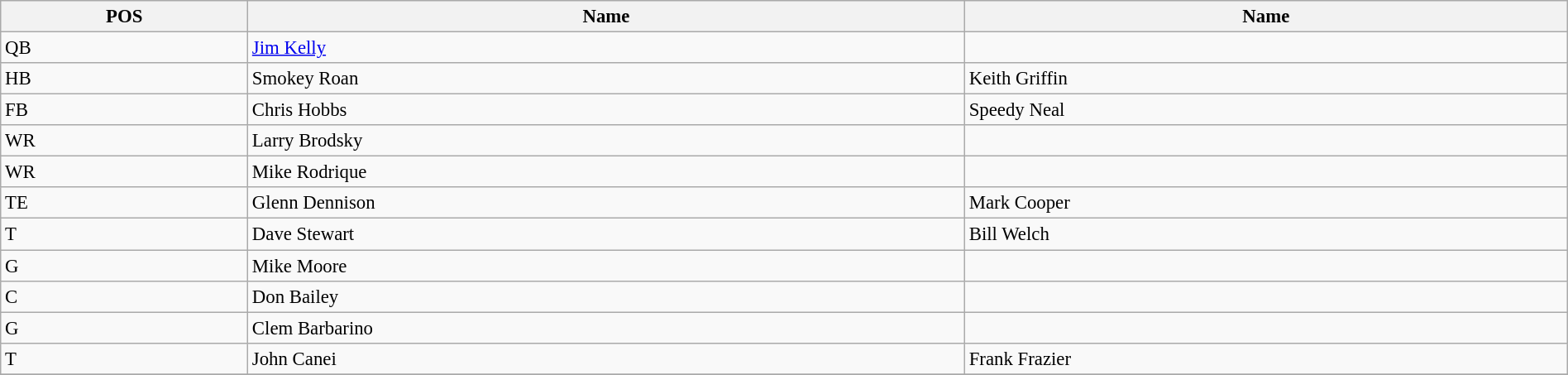<table width=100% class="wikitable" style="text-align:center; font-size:95%; text-align:left">
<tr>
<th><strong>POS</strong></th>
<th><strong>Name</strong></th>
<th><strong>Name</strong></th>
</tr>
<tr>
<td>QB</td>
<td><a href='#'>Jim Kelly</a></td>
<td></td>
</tr>
<tr>
<td>HB</td>
<td>Smokey Roan</td>
<td>Keith Griffin</td>
</tr>
<tr>
<td>FB</td>
<td>Chris Hobbs</td>
<td>Speedy Neal</td>
</tr>
<tr>
<td>WR</td>
<td>Larry Brodsky</td>
<td></td>
</tr>
<tr>
<td>WR</td>
<td>Mike Rodrique</td>
<td></td>
</tr>
<tr>
<td>TE</td>
<td>Glenn Dennison</td>
<td>Mark Cooper</td>
</tr>
<tr>
<td>T</td>
<td>Dave Stewart</td>
<td>Bill Welch</td>
</tr>
<tr>
<td>G</td>
<td>Mike Moore</td>
<td></td>
</tr>
<tr>
<td>C</td>
<td>Don Bailey</td>
<td></td>
</tr>
<tr>
<td>G</td>
<td>Clem Barbarino</td>
<td></td>
</tr>
<tr>
<td>T</td>
<td>John Canei</td>
<td>Frank Frazier</td>
</tr>
<tr>
</tr>
</table>
